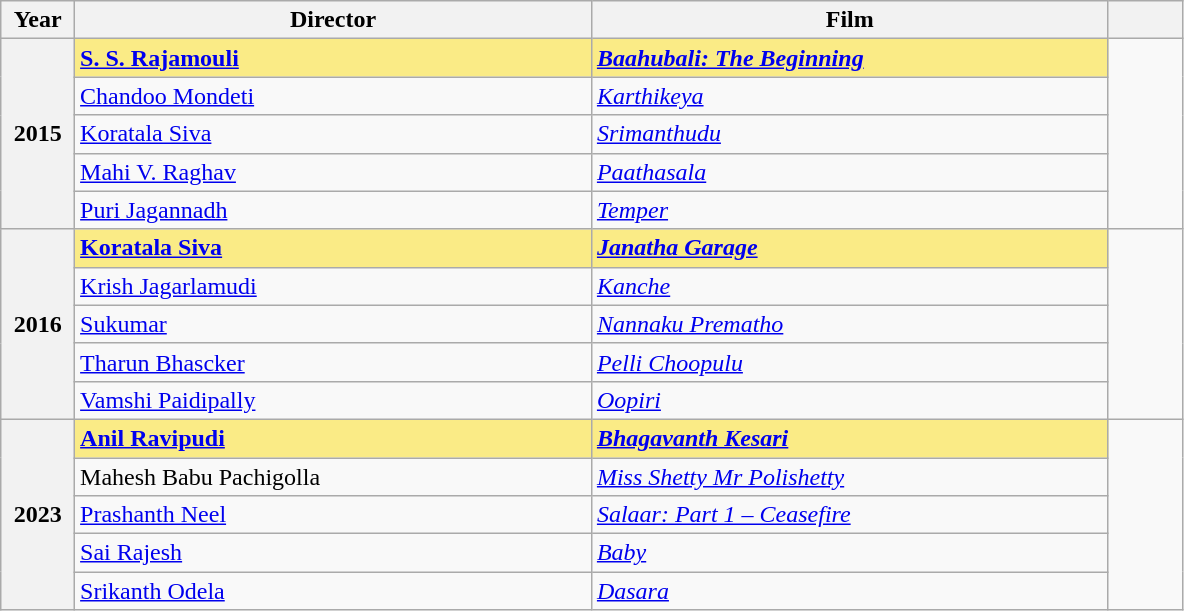<table class="wikitable sortable">
<tr>
<th style="width:5%;text-align:center;">Year</th>
<th style="width:35%;text-align:center;">Director</th>
<th style="width:35%;text-align:center;">Film</th>
<th style="width:5%;text-align:center;" class="unsortable"></th>
</tr>
<tr>
<th rowspan=5 style="text-align:center">2015<br></th>
<td style="background:#FAEB86;"><strong><a href='#'>S. S. Rajamouli</a></strong> <strong></strong></td>
<td style="background:#FAEB86;"><strong><em><a href='#'>Baahubali: The Beginning</a></em></strong></td>
<td rowspan=5 style="text-align:center"></td>
</tr>
<tr>
<td><a href='#'>Chandoo Mondeti</a></td>
<td><em><a href='#'>Karthikeya</a></em></td>
</tr>
<tr>
<td><a href='#'>Koratala Siva</a></td>
<td><em><a href='#'>Srimanthudu</a></em></td>
</tr>
<tr>
<td><a href='#'>Mahi V. Raghav</a></td>
<td><em><a href='#'>Paathasala</a></em></td>
</tr>
<tr>
<td><a href='#'>Puri Jagannadh</a></td>
<td><em><a href='#'>Temper</a></em></td>
</tr>
<tr>
<th rowspan="5" style="text-align:center">2016 <br></th>
<td style="background:#FAEB86;"><strong><a href='#'>Koratala Siva</a></strong> <strong></strong></td>
<td style="background:#FAEB86;"><strong><em><a href='#'>Janatha Garage</a></em></strong></td>
<td rowspan="5" style="text-align:center"></td>
</tr>
<tr>
<td><a href='#'>Krish Jagarlamudi</a></td>
<td><em><a href='#'>Kanche</a></em></td>
</tr>
<tr>
<td><a href='#'>Sukumar</a></td>
<td><em><a href='#'>Nannaku Prematho</a></em></td>
</tr>
<tr>
<td><a href='#'>Tharun Bhascker</a></td>
<td><em><a href='#'>Pelli Choopulu</a></em></td>
</tr>
<tr>
<td><a href='#'>Vamshi Paidipally</a></td>
<td><em><a href='#'>Oopiri</a></em></td>
</tr>
<tr>
<th rowspan="5" style="text-align:center">2023 <br></th>
<td style="background:#FAEB86;"><strong><a href='#'>Anil Ravipudi</a> </strong></td>
<td style="background:#FAEB86;"><strong><em><a href='#'>Bhagavanth Kesari</a></em></strong></td>
<td rowspan="5" style="text-align:center"></td>
</tr>
<tr>
<td>Mahesh Babu Pachigolla</td>
<td><em><a href='#'>Miss Shetty Mr Polishetty</a></em></td>
</tr>
<tr>
<td><a href='#'>Prashanth Neel</a></td>
<td><em><a href='#'>Salaar: Part 1 – Ceasefire</a></em></td>
</tr>
<tr>
<td><a href='#'>Sai Rajesh</a></td>
<td><a href='#'><em>Baby</em></a></td>
</tr>
<tr>
<td><a href='#'>Srikanth Odela</a></td>
<td><a href='#'><em>Dasara</em></a></td>
</tr>
</table>
